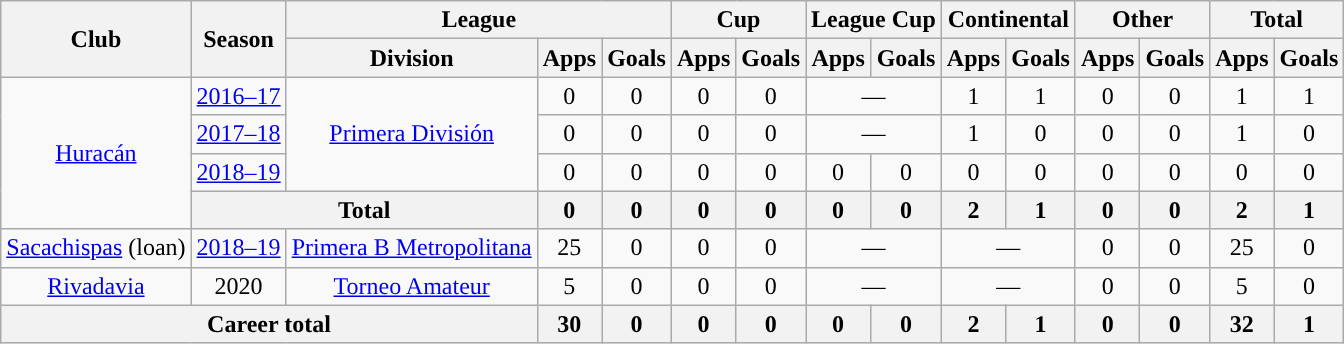<table class="wikitable" style="text-align:center">
<tr>
<th rowspan="2">Club</th>
<th rowspan="2">Season</th>
<th colspan="3">League</th>
<th colspan="2">Cup</th>
<th colspan="2">League Cup</th>
<th colspan="2">Continental</th>
<th colspan="2">Other</th>
<th colspan="2">Total</th>
</tr>
<tr>
<th>Division</th>
<th>Apps</th>
<th>Goals</th>
<th>Apps</th>
<th>Goals</th>
<th>Apps</th>
<th>Goals</th>
<th>Apps</th>
<th>Goals</th>
<th>Apps</th>
<th>Goals</th>
<th>Apps</th>
<th>Goals</th>
</tr>
<tr>
<td rowspan="4"><a href='#'>Huracán</a></td>
<td><a href='#'>2016–17</a></td>
<td rowspan="3"><a href='#'>Primera División</a></td>
<td>0</td>
<td>0</td>
<td>0</td>
<td>0</td>
<td colspan="2">—</td>
<td>1</td>
<td>1</td>
<td>0</td>
<td>0</td>
<td>1</td>
<td>1</td>
</tr>
<tr>
<td><a href='#'>2017–18</a></td>
<td>0</td>
<td>0</td>
<td>0</td>
<td>0</td>
<td colspan="2">—</td>
<td>1</td>
<td>0</td>
<td>0</td>
<td>0</td>
<td>1</td>
<td>0</td>
</tr>
<tr>
<td><a href='#'>2018–19</a></td>
<td>0</td>
<td>0</td>
<td>0</td>
<td>0</td>
<td>0</td>
<td>0</td>
<td>0</td>
<td>0</td>
<td>0</td>
<td>0</td>
<td>0</td>
<td>0</td>
</tr>
<tr>
<th colspan="2">Total</th>
<th>0</th>
<th>0</th>
<th>0</th>
<th>0</th>
<th>0</th>
<th>0</th>
<th>2</th>
<th>1</th>
<th>0</th>
<th>0</th>
<th>2</th>
<th>1</th>
</tr>
<tr>
<td rowspan="1"><a href='#'>Sacachispas</a> (loan)</td>
<td><a href='#'>2018–19</a></td>
<td rowspan="1"><a href='#'>Primera B Metropolitana</a></td>
<td>25</td>
<td>0</td>
<td>0</td>
<td>0</td>
<td colspan="2">—</td>
<td colspan="2">—</td>
<td>0</td>
<td>0</td>
<td>25</td>
<td>0</td>
</tr>
<tr>
<td rowspan="1"><a href='#'>Rivadavia</a></td>
<td>2020</td>
<td rowspan="1"><a href='#'>Torneo Amateur</a></td>
<td>5</td>
<td>0</td>
<td>0</td>
<td>0</td>
<td colspan="2">—</td>
<td colspan="2">—</td>
<td>0</td>
<td>0</td>
<td>5</td>
<td>0</td>
</tr>
<tr>
<th colspan="3">Career total</th>
<th>30</th>
<th>0</th>
<th>0</th>
<th>0</th>
<th>0</th>
<th>0</th>
<th>2</th>
<th>1</th>
<th>0</th>
<th>0</th>
<th>32</th>
<th>1</th>
</tr>
</table>
